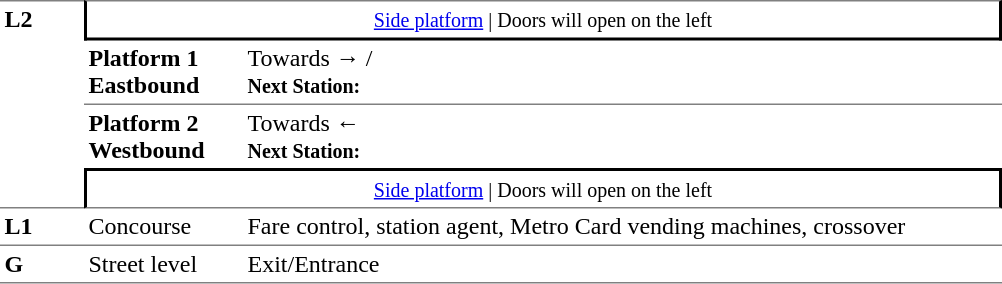<table table border=0 cellspacing=0 cellpadding=3>
<tr>
<td style="border-top:solid 1px grey;border-bottom:solid 1px grey;" width=50 rowspan=4 valign=top><strong>L2</strong></td>
<td style="border-top:solid 1px grey;border-right:solid 2px black;border-left:solid 2px black;border-bottom:solid 2px black;text-align:center;" colspan=2><small><a href='#'>Side platform</a> | Doors will open on the left </small></td>
</tr>
<tr>
<td style="border-bottom:solid 1px grey;" width=100><span><strong>Platform 1</strong><br><strong>Eastbound</strong></span></td>
<td style="border-bottom:solid 1px grey;" width=500>Towards →  / <br><small><strong>Next Station:</strong> </small></td>
</tr>
<tr>
<td><span><strong>Platform 2</strong><br><strong>Westbound</strong></span></td>
<td><span></span>Towards ← <br><small><strong>Next Station:</strong> </small></td>
</tr>
<tr>
<td style="border-top:solid 2px black;border-right:solid 2px black;border-left:solid 2px black;border-bottom:solid 1px grey;text-align:center;" colspan=2><small><a href='#'>Side platform</a> | Doors will open on the left </small></td>
</tr>
<tr>
<td valign=top><strong>L1</strong></td>
<td valign=top>Concourse</td>
<td valign=top>Fare control, station agent, Metro Card vending machines, crossover</td>
</tr>
<tr>
<td style="border-bottom:solid 1px grey;border-top:solid 1px grey;" width=50 valign=top><strong>G</strong></td>
<td style="border-top:solid 1px grey;border-bottom:solid 1px grey;" width=100 valign=top>Street level</td>
<td style="border-top:solid 1px grey;border-bottom:solid 1px grey;" width=500 valign=top>Exit/Entrance</td>
</tr>
</table>
